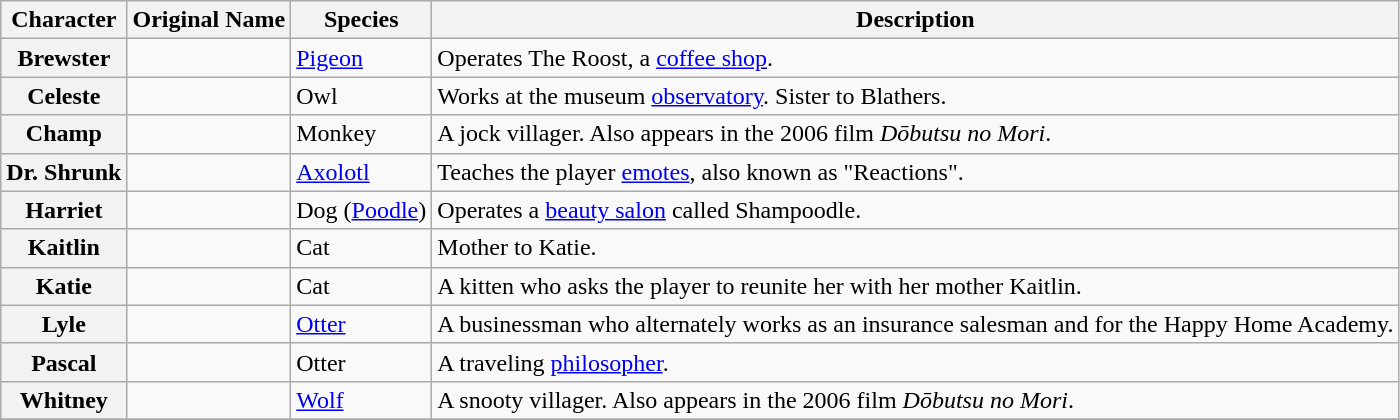<table class="wikitable plainrowheaders sortable">
<tr>
<th scope= "col">Character</th>
<th scope= "col">Original Name</th>
<th scope= "col">Species</th>
<th scope="col" class="unsortable">Description</th>
</tr>
<tr>
<th scope="row">Brewster</th>
<td></td>
<td><a href='#'>Pigeon</a></td>
<td>Operates The Roost, a <a href='#'>coffee shop</a>.</td>
</tr>
<tr>
<th scope="row">Celeste</th>
<td></td>
<td>Owl</td>
<td>Works at the museum <a href='#'>observatory</a>. Sister to Blathers.</td>
</tr>
<tr>
<th scope="row">Champ</th>
<td></td>
<td>Monkey</td>
<td>A jock villager. Also appears in the 2006 film <em>Dōbutsu no Mori</em>.</td>
</tr>
<tr>
<th scope="row">Dr. Shrunk</th>
<td></td>
<td><a href='#'>Axolotl</a></td>
<td>Teaches the player <a href='#'>emotes</a>, also known as "Reactions".</td>
</tr>
<tr>
<th scope="row">Harriet</th>
<td></td>
<td>Dog (<a href='#'>Poodle</a>)</td>
<td>Operates a <a href='#'>beauty salon</a> called Shampoodle.</td>
</tr>
<tr>
<th scope="row">Kaitlin</th>
<td></td>
<td>Cat</td>
<td>Mother to Katie.</td>
</tr>
<tr>
<th scope="row">Katie</th>
<td></td>
<td>Cat</td>
<td>A kitten who asks the player to reunite her with her mother Kaitlin.</td>
</tr>
<tr>
<th scope="row">Lyle</th>
<td></td>
<td><a href='#'>Otter</a></td>
<td>A businessman who alternately works as an insurance salesman and for the Happy Home Academy.</td>
</tr>
<tr>
<th scope="row">Pascal</th>
<td></td>
<td>Otter</td>
<td>A traveling <a href='#'>philosopher</a>.</td>
</tr>
<tr>
<th scope="row">Whitney</th>
<td></td>
<td><a href='#'>Wolf</a></td>
<td>A snooty villager. Also appears in the 2006 film <em>Dōbutsu no Mori</em>.</td>
</tr>
<tr>
</tr>
</table>
